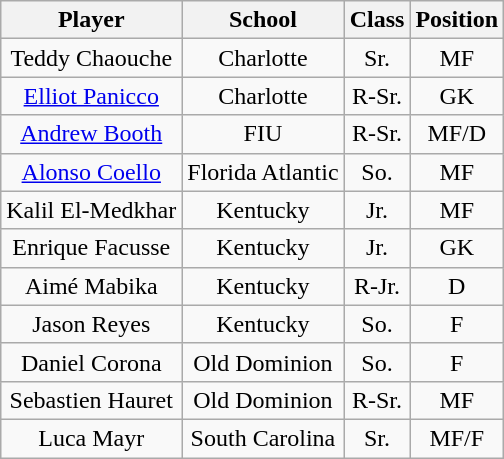<table class="wikitable sortable" style="text-align:center">
<tr>
<th>Player</th>
<th>School</th>
<th>Class</th>
<th>Position</th>
</tr>
<tr>
<td>Teddy Chaouche</td>
<td>Charlotte</td>
<td>Sr.</td>
<td>MF</td>
</tr>
<tr>
<td><a href='#'>Elliot Panicco</a></td>
<td>Charlotte</td>
<td>R-Sr.</td>
<td>GK</td>
</tr>
<tr>
<td><a href='#'>Andrew Booth</a></td>
<td>FIU</td>
<td>R-Sr.</td>
<td>MF/D</td>
</tr>
<tr>
<td><a href='#'>Alonso Coello</a></td>
<td>Florida Atlantic</td>
<td>So.</td>
<td>MF</td>
</tr>
<tr>
<td>Kalil El-Medkhar</td>
<td>Kentucky</td>
<td>Jr.</td>
<td>MF</td>
</tr>
<tr>
<td>Enrique Facusse</td>
<td>Kentucky</td>
<td>Jr.</td>
<td>GK</td>
</tr>
<tr>
<td>Aimé Mabika</td>
<td>Kentucky</td>
<td>R-Jr.</td>
<td>D</td>
</tr>
<tr>
<td>Jason Reyes</td>
<td>Kentucky</td>
<td>So.</td>
<td>F</td>
</tr>
<tr>
<td>Daniel Corona</td>
<td>Old Dominion</td>
<td>So.</td>
<td>F</td>
</tr>
<tr>
<td>Sebastien Hauret</td>
<td>Old Dominion</td>
<td>R-Sr.</td>
<td>MF</td>
</tr>
<tr>
<td>Luca Mayr</td>
<td>South Carolina</td>
<td>Sr.</td>
<td>MF/F</td>
</tr>
</table>
